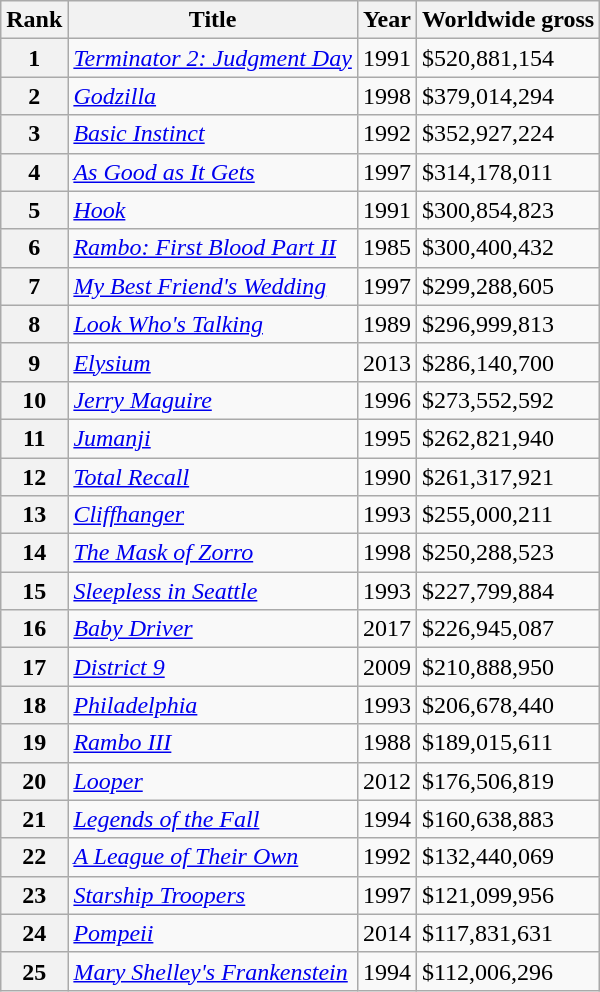<table class="wikitable sortable" style="display:inline-table;">
<tr>
<th scope="col">Rank</th>
<th scope="col">Title</th>
<th scope="col">Year</th>
<th scope="col">Worldwide gross</th>
</tr>
<tr>
<th>1</th>
<td><em><a href='#'>Terminator 2: Judgment Day</a></em></td>
<td>1991</td>
<td>$520,881,154</td>
</tr>
<tr>
<th>2</th>
<td><em><a href='#'>Godzilla</a></em></td>
<td>1998</td>
<td>$379,014,294</td>
</tr>
<tr>
<th>3</th>
<td><em><a href='#'>Basic Instinct</a></em></td>
<td>1992</td>
<td>$352,927,224</td>
</tr>
<tr>
<th>4</th>
<td><em><a href='#'>As Good as It Gets</a></em></td>
<td>1997</td>
<td>$314,178,011</td>
</tr>
<tr>
<th>5</th>
<td><em><a href='#'>Hook</a></em></td>
<td>1991</td>
<td>$300,854,823</td>
</tr>
<tr>
<th>6</th>
<td><em><a href='#'>Rambo: First Blood Part II</a></em></td>
<td>1985</td>
<td>$300,400,432</td>
</tr>
<tr>
<th>7</th>
<td><em><a href='#'>My Best Friend's Wedding</a></em></td>
<td>1997</td>
<td>$299,288,605</td>
</tr>
<tr>
<th>8</th>
<td><em><a href='#'>Look Who's Talking</a></em></td>
<td>1989</td>
<td>$296,999,813</td>
</tr>
<tr>
<th>9</th>
<td><em><a href='#'>Elysium</a></em></td>
<td>2013</td>
<td>$286,140,700</td>
</tr>
<tr>
<th>10</th>
<td><em><a href='#'>Jerry Maguire</a></em></td>
<td>1996</td>
<td>$273,552,592</td>
</tr>
<tr>
<th>11</th>
<td><em><a href='#'>Jumanji</a></em></td>
<td>1995</td>
<td>$262,821,940</td>
</tr>
<tr>
<th>12</th>
<td><em><a href='#'>Total Recall</a></em></td>
<td>1990</td>
<td>$261,317,921</td>
</tr>
<tr>
<th>13</th>
<td><em><a href='#'>Cliffhanger</a></em></td>
<td>1993</td>
<td>$255,000,211</td>
</tr>
<tr>
<th>14</th>
<td><em><a href='#'>The Mask of Zorro</a></em></td>
<td>1998</td>
<td>$250,288,523</td>
</tr>
<tr>
<th>15</th>
<td><em><a href='#'>Sleepless in Seattle</a></em></td>
<td>1993</td>
<td>$227,799,884</td>
</tr>
<tr>
<th>16</th>
<td><em><a href='#'>Baby Driver</a></em></td>
<td>2017</td>
<td>$226,945,087</td>
</tr>
<tr>
<th>17</th>
<td><em><a href='#'>District 9</a></em></td>
<td>2009</td>
<td>$210,888,950</td>
</tr>
<tr>
<th>18</th>
<td><em><a href='#'>Philadelphia</a></em></td>
<td>1993</td>
<td>$206,678,440</td>
</tr>
<tr>
<th>19</th>
<td><em><a href='#'>Rambo III</a></em></td>
<td>1988</td>
<td>$189,015,611</td>
</tr>
<tr>
<th>20</th>
<td><em><a href='#'>Looper</a></em></td>
<td>2012</td>
<td>$176,506,819</td>
</tr>
<tr>
<th>21</th>
<td><em><a href='#'>Legends of the Fall</a></em></td>
<td>1994</td>
<td>$160,638,883</td>
</tr>
<tr>
<th>22</th>
<td><em><a href='#'>A League of Their Own</a></em></td>
<td>1992</td>
<td>$132,440,069</td>
</tr>
<tr>
<th>23</th>
<td><em><a href='#'>Starship Troopers</a></em></td>
<td>1997</td>
<td>$121,099,956</td>
</tr>
<tr>
<th>24</th>
<td><em><a href='#'>Pompeii</a></em></td>
<td>2014</td>
<td>$117,831,631</td>
</tr>
<tr>
<th>25</th>
<td><em><a href='#'>Mary Shelley's Frankenstein</a></em></td>
<td>1994</td>
<td>$112,006,296</td>
</tr>
</table>
